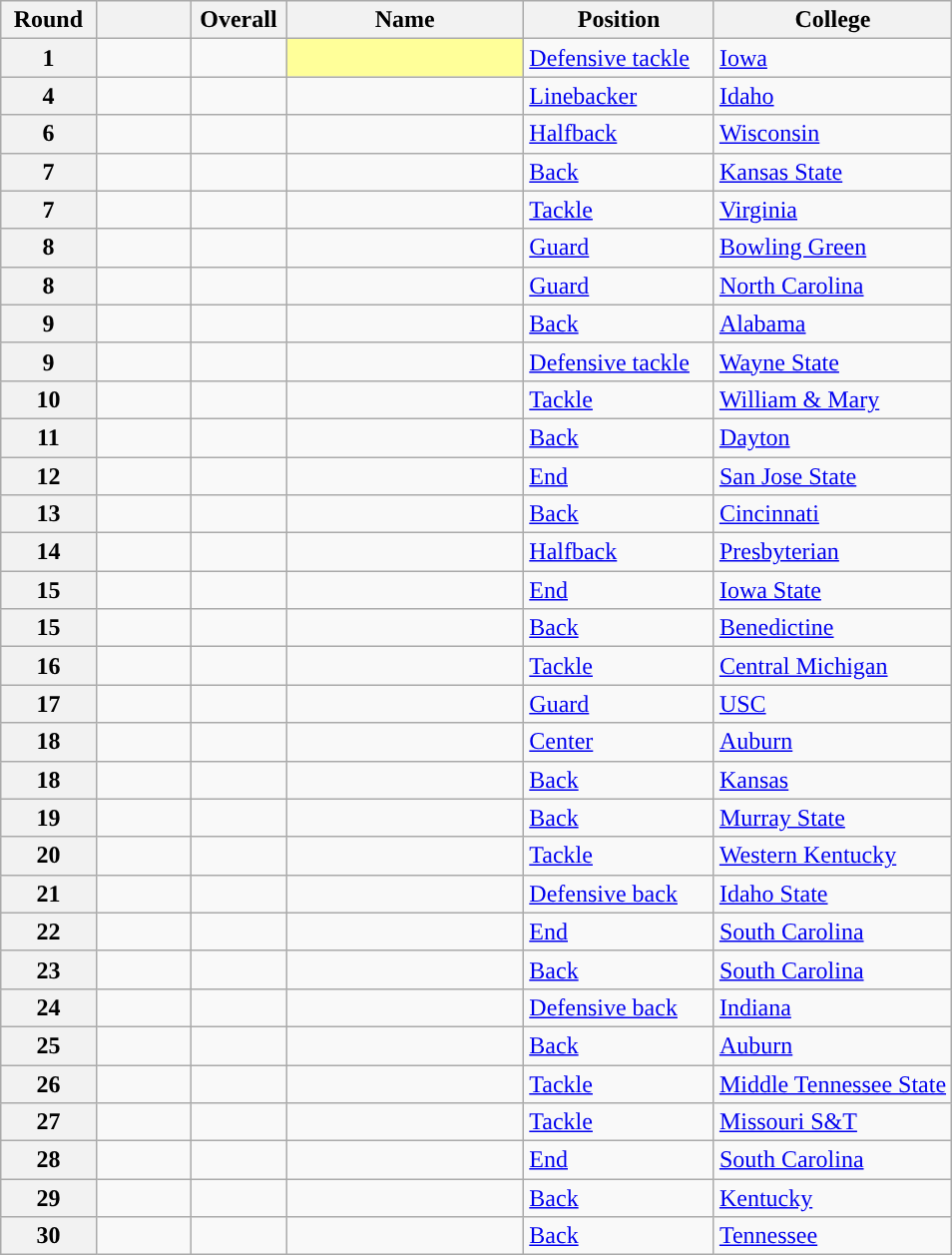<table class="wikitable sortable">
<tr>
<th scope="col" style="width: 10%;">Round</th>
<th scope="col" style="width: 10%;"></th>
<th scope="col" style="width: 10%;">Overall</th>
<th scope="col" style="width: 25%;">Name</th>
<th scope="col" style="width: 20%;">Position</th>
<th scope="col" style="width: 25%;">College</th>
</tr>
<tr>
<th scope="row">1</th>
<td></td>
<td></td>
<td style="background-color: #FFFF99;"> </td>
<td><a href='#'>Defensive tackle</a></td>
<td><a href='#'>Iowa</a></td>
</tr>
<tr>
<th scope="row">4</th>
<td></td>
<td></td>
<td></td>
<td><a href='#'>Linebacker</a></td>
<td><a href='#'>Idaho</a></td>
</tr>
<tr>
<th scope="row">6</th>
<td></td>
<td></td>
<td></td>
<td><a href='#'>Halfback</a></td>
<td><a href='#'>Wisconsin</a></td>
</tr>
<tr>
<th scope="row">7</th>
<td></td>
<td></td>
<td></td>
<td><a href='#'>Back</a></td>
<td><a href='#'>Kansas State</a></td>
</tr>
<tr>
<th scope="row">7</th>
<td></td>
<td></td>
<td></td>
<td><a href='#'>Tackle</a></td>
<td><a href='#'>Virginia</a></td>
</tr>
<tr>
<th scope="row">8</th>
<td></td>
<td></td>
<td></td>
<td><a href='#'>Guard</a></td>
<td><a href='#'>Bowling Green</a></td>
</tr>
<tr>
<th scope="row">8</th>
<td></td>
<td></td>
<td></td>
<td><a href='#'>Guard</a></td>
<td><a href='#'>North Carolina</a></td>
</tr>
<tr>
<th scope="row">9</th>
<td></td>
<td></td>
<td></td>
<td><a href='#'>Back</a></td>
<td><a href='#'>Alabama</a></td>
</tr>
<tr>
<th scope="row">9</th>
<td></td>
<td></td>
<td></td>
<td><a href='#'>Defensive tackle</a></td>
<td><a href='#'>Wayne State</a></td>
</tr>
<tr>
<th scope="row">10</th>
<td></td>
<td></td>
<td></td>
<td><a href='#'>Tackle</a></td>
<td><a href='#'>William & Mary</a></td>
</tr>
<tr>
<th scope="row">11</th>
<td></td>
<td></td>
<td></td>
<td><a href='#'>Back</a></td>
<td><a href='#'>Dayton</a></td>
</tr>
<tr>
<th scope="row">12</th>
<td></td>
<td></td>
<td></td>
<td><a href='#'>End</a></td>
<td><a href='#'>San Jose State</a></td>
</tr>
<tr>
<th scope="row">13</th>
<td></td>
<td></td>
<td></td>
<td><a href='#'>Back</a></td>
<td><a href='#'>Cincinnati</a></td>
</tr>
<tr>
<th scope="row">14</th>
<td></td>
<td></td>
<td></td>
<td><a href='#'>Halfback</a></td>
<td><a href='#'>Presbyterian</a></td>
</tr>
<tr>
<th scope="row">15</th>
<td></td>
<td></td>
<td></td>
<td><a href='#'>End</a></td>
<td><a href='#'>Iowa State</a></td>
</tr>
<tr>
<th scope="row">15</th>
<td></td>
<td></td>
<td></td>
<td><a href='#'>Back</a></td>
<td><a href='#'>Benedictine</a></td>
</tr>
<tr>
<th scope="row">16</th>
<td></td>
<td></td>
<td></td>
<td><a href='#'>Tackle</a></td>
<td><a href='#'>Central Michigan</a></td>
</tr>
<tr>
<th scope="row">17</th>
<td></td>
<td></td>
<td></td>
<td><a href='#'>Guard</a></td>
<td><a href='#'>USC</a></td>
</tr>
<tr>
<th scope="row">18</th>
<td></td>
<td></td>
<td></td>
<td><a href='#'>Center</a></td>
<td><a href='#'>Auburn</a></td>
</tr>
<tr>
<th scope="row">18</th>
<td></td>
<td></td>
<td></td>
<td><a href='#'>Back</a></td>
<td><a href='#'>Kansas</a></td>
</tr>
<tr>
<th scope="row">19</th>
<td></td>
<td></td>
<td></td>
<td><a href='#'>Back</a></td>
<td><a href='#'>Murray State</a></td>
</tr>
<tr>
<th scope="row">20</th>
<td></td>
<td></td>
<td></td>
<td><a href='#'>Tackle</a></td>
<td><a href='#'>Western Kentucky</a></td>
</tr>
<tr>
<th scope="row">21</th>
<td></td>
<td></td>
<td></td>
<td><a href='#'>Defensive back</a></td>
<td><a href='#'>Idaho State</a></td>
</tr>
<tr>
<th scope="row">22</th>
<td></td>
<td></td>
<td></td>
<td><a href='#'>End</a></td>
<td><a href='#'>South Carolina</a></td>
</tr>
<tr>
<th scope="row">23</th>
<td></td>
<td></td>
<td></td>
<td><a href='#'>Back</a></td>
<td><a href='#'>South Carolina</a></td>
</tr>
<tr>
<th scope="row">24</th>
<td></td>
<td></td>
<td></td>
<td><a href='#'>Defensive back</a></td>
<td><a href='#'>Indiana</a></td>
</tr>
<tr>
<th scope="row">25</th>
<td></td>
<td></td>
<td></td>
<td><a href='#'>Back</a></td>
<td><a href='#'>Auburn</a></td>
</tr>
<tr>
<th scope="row">26</th>
<td></td>
<td></td>
<td></td>
<td><a href='#'>Tackle</a></td>
<td><a href='#'>Middle Tennessee State</a></td>
</tr>
<tr>
<th scope="row">27</th>
<td></td>
<td></td>
<td></td>
<td><a href='#'>Tackle</a></td>
<td><a href='#'>Missouri S&T</a></td>
</tr>
<tr>
<th scope="row">28</th>
<td></td>
<td></td>
<td></td>
<td><a href='#'>End</a></td>
<td><a href='#'>South Carolina</a></td>
</tr>
<tr>
<th scope="row">29</th>
<td></td>
<td></td>
<td></td>
<td><a href='#'>Back</a></td>
<td><a href='#'>Kentucky</a></td>
</tr>
<tr>
<th scope="row">30</th>
<td></td>
<td></td>
<td></td>
<td><a href='#'>Back</a></td>
<td><a href='#'>Tennessee</a></td>
</tr>
</table>
